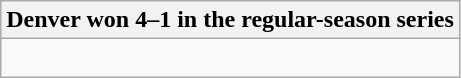<table class="wikitable collapsible collapsed">
<tr>
<th>Denver won 4–1 in the regular-season series</th>
</tr>
<tr>
<td><br>



</td>
</tr>
</table>
